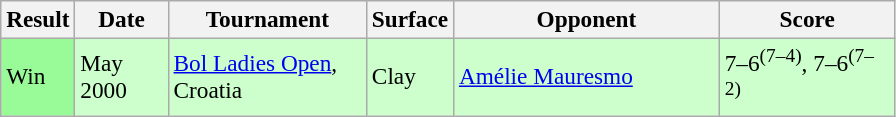<table class="sortable wikitable" style=font-size:97%;>
<tr>
<th>Result</th>
<th style="width:55px">Date</th>
<th style="width:125px">Tournament</th>
<th style="width:50px">Surface</th>
<th style="width:170px">Opponent</th>
<th style="width:110px" class="unsortable">Score</th>
</tr>
<tr style="background:#cfc;">
<td style="background:#98fb98;">Win</td>
<td>May 2000</td>
<td><a href='#'>Bol Ladies Open</a>, Croatia</td>
<td>Clay</td>
<td> <a href='#'>Amélie Mauresmo</a></td>
<td>7–6<sup>(7–4)</sup>, 7–6<sup>(7–2)</sup></td>
</tr>
</table>
